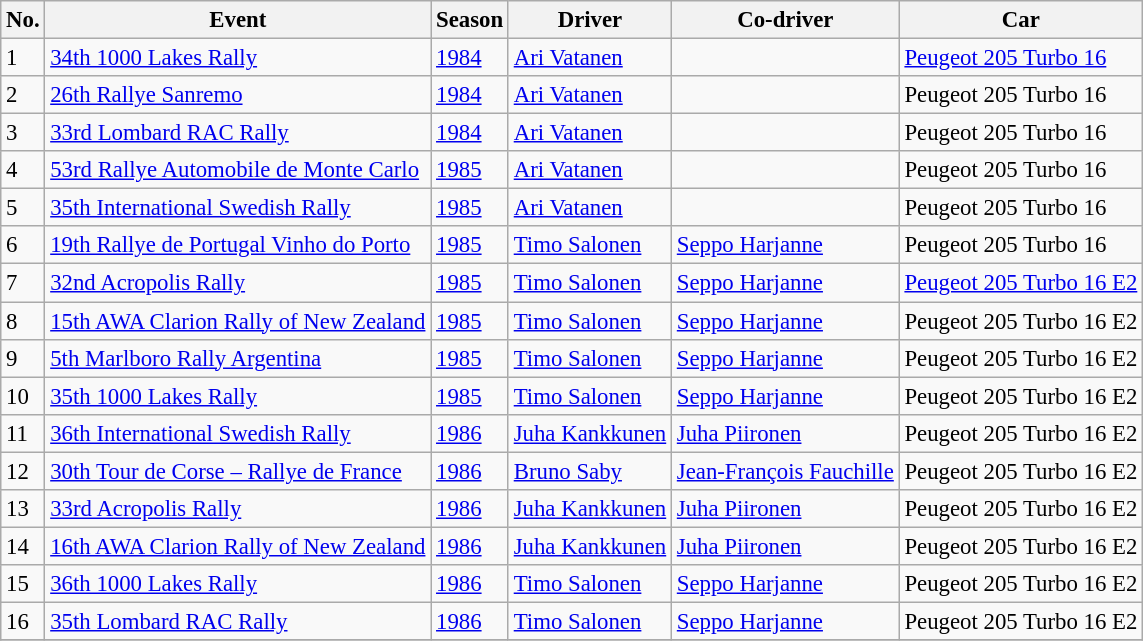<table class="wikitable" style="font-size: 95%; ">
<tr>
<th>No.</th>
<th>Event</th>
<th>Season</th>
<th>Driver</th>
<th>Co-driver</th>
<th>Car</th>
</tr>
<tr>
<td>1</td>
<td> <a href='#'>34th 1000 Lakes Rally</a></td>
<td><a href='#'>1984</a></td>
<td> <a href='#'>Ari Vatanen</a></td>
<td> </td>
<td><a href='#'>Peugeot 205 Turbo 16</a></td>
</tr>
<tr>
<td>2</td>
<td> <a href='#'>26th Rallye Sanremo</a></td>
<td><a href='#'>1984</a></td>
<td> <a href='#'>Ari Vatanen</a></td>
<td> </td>
<td>Peugeot 205 Turbo 16</td>
</tr>
<tr>
<td>3</td>
<td> <a href='#'>33rd Lombard RAC Rally</a></td>
<td><a href='#'>1984</a></td>
<td> <a href='#'>Ari Vatanen</a></td>
<td> </td>
<td>Peugeot 205 Turbo 16</td>
</tr>
<tr>
<td>4</td>
<td> <a href='#'>53rd Rallye Automobile de Monte Carlo</a></td>
<td><a href='#'>1985</a></td>
<td> <a href='#'>Ari Vatanen</a></td>
<td> </td>
<td>Peugeot 205 Turbo 16</td>
</tr>
<tr>
<td>5</td>
<td> <a href='#'>35th International Swedish Rally</a></td>
<td><a href='#'>1985</a></td>
<td> <a href='#'>Ari Vatanen</a></td>
<td> </td>
<td>Peugeot 205 Turbo 16</td>
</tr>
<tr>
<td>6</td>
<td> <a href='#'>19th Rallye de Portugal Vinho do Porto</a></td>
<td><a href='#'>1985</a></td>
<td> <a href='#'>Timo Salonen</a></td>
<td> <a href='#'>Seppo Harjanne</a></td>
<td>Peugeot 205 Turbo 16</td>
</tr>
<tr>
<td>7</td>
<td> <a href='#'>32nd Acropolis Rally</a></td>
<td><a href='#'>1985</a></td>
<td> <a href='#'>Timo Salonen</a></td>
<td> <a href='#'>Seppo Harjanne</a></td>
<td><a href='#'>Peugeot 205 Turbo 16 E2</a></td>
</tr>
<tr>
<td>8</td>
<td> <a href='#'>15th AWA Clarion Rally of New Zealand</a></td>
<td><a href='#'>1985</a></td>
<td> <a href='#'>Timo Salonen</a></td>
<td> <a href='#'>Seppo Harjanne</a></td>
<td>Peugeot 205 Turbo 16 E2</td>
</tr>
<tr>
<td>9</td>
<td> <a href='#'>5th Marlboro Rally Argentina</a></td>
<td><a href='#'>1985</a></td>
<td> <a href='#'>Timo Salonen</a></td>
<td> <a href='#'>Seppo Harjanne</a></td>
<td>Peugeot 205 Turbo 16 E2</td>
</tr>
<tr>
<td>10</td>
<td> <a href='#'>35th 1000 Lakes Rally</a></td>
<td><a href='#'>1985</a></td>
<td> <a href='#'>Timo Salonen</a></td>
<td> <a href='#'>Seppo Harjanne</a></td>
<td>Peugeot 205 Turbo 16 E2</td>
</tr>
<tr>
<td>11</td>
<td> <a href='#'>36th International Swedish Rally</a></td>
<td><a href='#'>1986</a></td>
<td> <a href='#'>Juha Kankkunen</a></td>
<td> <a href='#'>Juha Piironen</a></td>
<td>Peugeot 205 Turbo 16 E2</td>
</tr>
<tr>
<td>12</td>
<td> <a href='#'>30th Tour de Corse – Rallye de France</a></td>
<td><a href='#'>1986</a></td>
<td> <a href='#'>Bruno Saby</a></td>
<td> <a href='#'>Jean-François Fauchille</a></td>
<td>Peugeot 205 Turbo 16 E2</td>
</tr>
<tr>
<td>13</td>
<td> <a href='#'>33rd Acropolis Rally</a></td>
<td><a href='#'>1986</a></td>
<td> <a href='#'>Juha Kankkunen</a></td>
<td> <a href='#'>Juha Piironen</a></td>
<td>Peugeot 205 Turbo 16 E2</td>
</tr>
<tr>
<td>14</td>
<td> <a href='#'>16th AWA Clarion Rally of New Zealand</a></td>
<td><a href='#'>1986</a></td>
<td> <a href='#'>Juha Kankkunen</a></td>
<td> <a href='#'>Juha Piironen</a></td>
<td>Peugeot 205 Turbo 16 E2</td>
</tr>
<tr>
<td>15</td>
<td> <a href='#'>36th 1000 Lakes Rally</a></td>
<td><a href='#'>1986</a></td>
<td> <a href='#'>Timo Salonen</a></td>
<td> <a href='#'>Seppo Harjanne</a></td>
<td>Peugeot 205 Turbo 16 E2</td>
</tr>
<tr>
<td>16</td>
<td> <a href='#'>35th Lombard RAC Rally</a></td>
<td><a href='#'>1986</a></td>
<td> <a href='#'>Timo Salonen</a></td>
<td> <a href='#'>Seppo Harjanne</a></td>
<td>Peugeot 205 Turbo 16 E2</td>
</tr>
<tr>
</tr>
</table>
